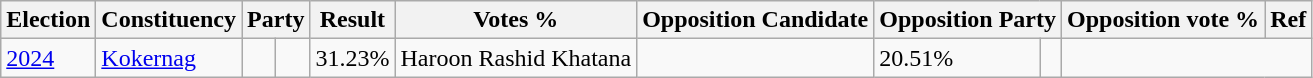<table class="wikitable sortable">
<tr>
<th>Election</th>
<th>Constituency</th>
<th colspan="2">Party</th>
<th>Result</th>
<th>Votes %</th>
<th>Opposition Candidate</th>
<th colspan="2">Opposition Party</th>
<th>Opposition vote %</th>
<th>Ref</th>
</tr>
<tr>
<td><a href='#'>2024</a></td>
<td><a href='#'>Kokernag</a></td>
<td></td>
<td></td>
<td>31.23%</td>
<td>Haroon Rashid Khatana</td>
<td></td>
<td>20.51%</td>
<td></td>
</tr>
</table>
